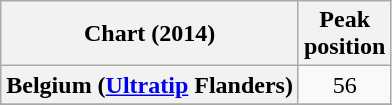<table class="wikitable sortable plainrowheaders" style="text-align:center">
<tr>
<th scope="col">Chart (2014)</th>
<th scope="col">Peak<br>position</th>
</tr>
<tr>
<th scope="row">Belgium (<a href='#'>Ultratip</a> Flanders)</th>
<td>56</td>
</tr>
<tr>
</tr>
</table>
